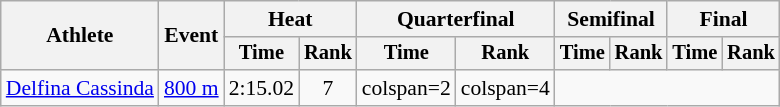<table class=wikitable style=font-size:90%;text-align:center>
<tr>
<th rowspan=2>Athlete</th>
<th rowspan=2>Event</th>
<th colspan=2>Heat</th>
<th colspan=2>Quarterfinal</th>
<th colspan=2>Semifinal</th>
<th colspan=2>Final</th>
</tr>
<tr style=font-size:95%>
<th>Time</th>
<th>Rank</th>
<th>Time</th>
<th>Rank</th>
<th>Time</th>
<th>Rank</th>
<th>Time</th>
<th>Rank</th>
</tr>
<tr>
<td align=left><a href='#'>Delfina Cassinda</a></td>
<td align=left><a href='#'>800 m</a></td>
<td>2:15.02</td>
<td>7</td>
<td>colspan=2 </td>
<td>colspan=4 </td>
</tr>
</table>
